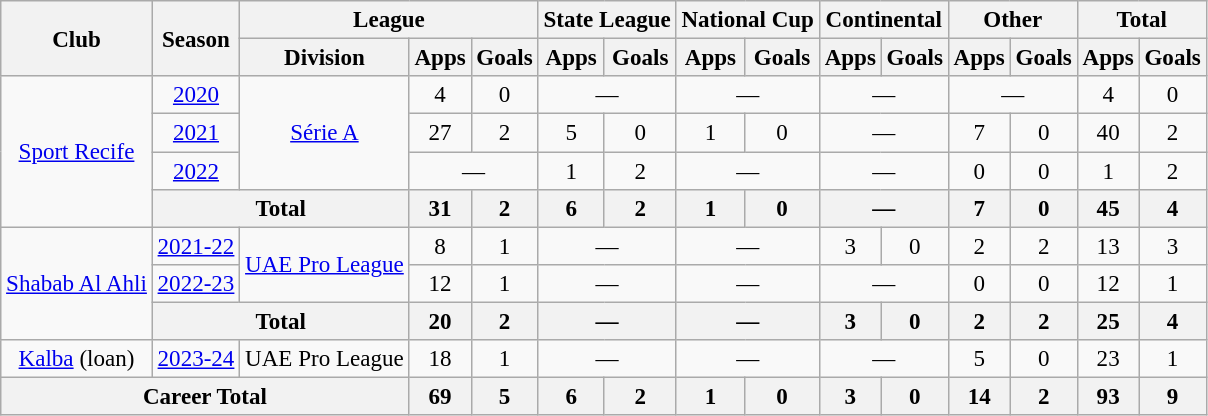<table class="wikitable" style="text-align: center; font-size:96%">
<tr>
<th rowspan="2">Club</th>
<th rowspan="2">Season</th>
<th colspan="3">League</th>
<th colspan="2">State League</th>
<th colspan="2">National Cup</th>
<th colspan="2">Continental</th>
<th colspan="2">Other</th>
<th colspan="2">Total</th>
</tr>
<tr>
<th>Division</th>
<th>Apps</th>
<th>Goals</th>
<th>Apps</th>
<th>Goals</th>
<th>Apps</th>
<th>Goals</th>
<th>Apps</th>
<th>Goals</th>
<th>Apps</th>
<th>Goals</th>
<th>Apps</th>
<th>Goals</th>
</tr>
<tr>
<td rowspan="4"><a href='#'>Sport Recife</a></td>
<td><a href='#'>2020</a></td>
<td rowspan="3"><a href='#'>Série A</a></td>
<td>4</td>
<td>0</td>
<td colspan="2">—</td>
<td colspan="2">—</td>
<td colspan="2">—</td>
<td colspan="2">—</td>
<td>4</td>
<td>0</td>
</tr>
<tr>
<td><a href='#'>2021</a></td>
<td>27</td>
<td>2</td>
<td>5</td>
<td>0</td>
<td>1</td>
<td>0</td>
<td colspan="2">—</td>
<td>7</td>
<td>0</td>
<td>40</td>
<td>2</td>
</tr>
<tr>
<td><a href='#'>2022</a></td>
<td colspan="2">—</td>
<td>1</td>
<td>2</td>
<td colspan="2">—</td>
<td colspan="2">—</td>
<td>0</td>
<td>0</td>
<td>1</td>
<td>2</td>
</tr>
<tr>
<th colspan="2">Total</th>
<th>31</th>
<th>2</th>
<th>6</th>
<th>2</th>
<th>1</th>
<th>0</th>
<th colspan="2">—</th>
<th>7</th>
<th>0</th>
<th>45</th>
<th>4</th>
</tr>
<tr>
<td rowspan="3"><a href='#'>Shabab Al Ahli</a></td>
<td><a href='#'>2021-22</a></td>
<td rowspan="2"><a href='#'>UAE Pro League</a></td>
<td>8</td>
<td>1</td>
<td colspan="2">—</td>
<td colspan="2">—</td>
<td>3</td>
<td>0</td>
<td>2</td>
<td>2</td>
<td>13</td>
<td>3</td>
</tr>
<tr>
<td><a href='#'>2022-23</a></td>
<td>12</td>
<td>1</td>
<td colspan="2">—</td>
<td colspan="2">—</td>
<td colspan="2">—</td>
<td>0</td>
<td>0</td>
<td>12</td>
<td>1</td>
</tr>
<tr>
<th colspan="2">Total</th>
<th>20</th>
<th>2</th>
<th colspan="2">—</th>
<th colspan="2">—</th>
<th>3</th>
<th>0</th>
<th>2</th>
<th>2</th>
<th>25</th>
<th>4</th>
</tr>
<tr>
<td><a href='#'>Kalba</a> (loan)</td>
<td><a href='#'>2023-24</a></td>
<td>UAE Pro League</td>
<td>18</td>
<td>1</td>
<td colspan="2">—</td>
<td colspan="2">—</td>
<td colspan="2">—</td>
<td>5</td>
<td>0</td>
<td>23</td>
<td>1</td>
</tr>
<tr>
<th colspan="3">Career Total</th>
<th>69</th>
<th>5</th>
<th>6</th>
<th>2</th>
<th>1</th>
<th>0</th>
<th>3</th>
<th>0</th>
<th>14</th>
<th>2</th>
<th>93</th>
<th>9</th>
</tr>
</table>
